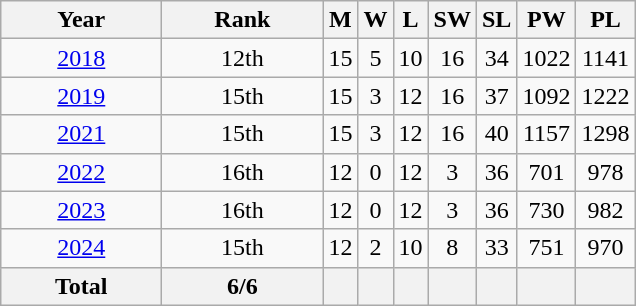<table class="wikitable" style="text-align:center; font-size:100%">
<tr>
<th width=100>Year</th>
<th width=100>Rank</th>
<th>M</th>
<th>W</th>
<th>L</th>
<th>SW</th>
<th>SL</th>
<th>PW</th>
<th>PL</th>
</tr>
<tr>
<td> <a href='#'>2018</a></td>
<td>12th</td>
<td>15</td>
<td>5</td>
<td>10</td>
<td>16</td>
<td>34</td>
<td>1022</td>
<td>1141</td>
</tr>
<tr>
<td> <a href='#'>2019</a></td>
<td>15th</td>
<td>15</td>
<td>3</td>
<td>12</td>
<td>16</td>
<td>37</td>
<td>1092</td>
<td>1222</td>
</tr>
<tr>
<td> <a href='#'>2021</a></td>
<td>15th</td>
<td>15</td>
<td>3</td>
<td>12</td>
<td>16</td>
<td>40</td>
<td>1157</td>
<td>1298</td>
</tr>
<tr>
<td> <a href='#'>2022</a></td>
<td>16th</td>
<td>12</td>
<td>0</td>
<td>12</td>
<td>3</td>
<td>36</td>
<td>701</td>
<td>978</td>
</tr>
<tr>
<td> <a href='#'>2023</a></td>
<td>16th</td>
<td>12</td>
<td>0</td>
<td>12</td>
<td>3</td>
<td>36</td>
<td>730</td>
<td>982</td>
</tr>
<tr>
<td> <a href='#'>2024</a></td>
<td>15th</td>
<td>12</td>
<td>2</td>
<td>10</td>
<td>8</td>
<td>33</td>
<td>751</td>
<td>970</td>
</tr>
<tr>
<th>Total</th>
<th>6/6</th>
<th></th>
<th></th>
<th></th>
<th></th>
<th></th>
<th></th>
<th></th>
</tr>
</table>
